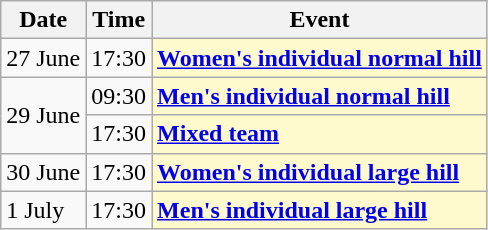<table class=wikitable>
<tr>
<th>Date</th>
<th>Time</th>
<th>Event</th>
</tr>
<tr>
<td>27 June</td>
<td>17:30</td>
<td style=background:lemonchiffon><strong><a href='#'>Women's individual normal hill</a></strong></td>
</tr>
<tr>
<td rowspan=2>29 June</td>
<td>09:30</td>
<td style=background:lemonchiffon><strong><a href='#'>Men's individual normal hill</a></strong></td>
</tr>
<tr>
<td>17:30</td>
<td style=background:lemonchiffon><strong><a href='#'>Mixed team</a></strong></td>
</tr>
<tr>
<td>30 June</td>
<td>17:30</td>
<td style=background:lemonchiffon><strong><a href='#'>Women's individual large hill</a></strong></td>
</tr>
<tr>
<td>1 July</td>
<td>17:30</td>
<td style=background:lemonchiffon><strong><a href='#'>Men's individual large hill</a></strong></td>
</tr>
</table>
